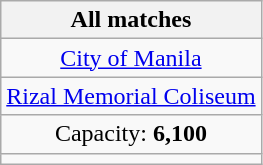<table class="wikitable" style="text-align:center">
<tr>
<th>All matches</th>
</tr>
<tr>
<td><a href='#'>City of Manila</a></td>
</tr>
<tr>
<td><a href='#'>Rizal Memorial Coliseum</a></td>
</tr>
<tr>
<td>Capacity: <strong>6,100</strong></td>
</tr>
<tr>
<td></td>
</tr>
</table>
